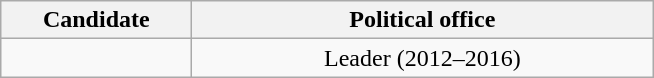<table class="wikitable sortable" style="text-align:center">
<tr>
<th scope = "col" style = "width: 120px;">Candidate</th>
<th scope = "col" style = "width: 300px;">Political office</th>
</tr>
<tr>
<td><br></td>
<td>Leader (2012–2016)</td>
</tr>
</table>
